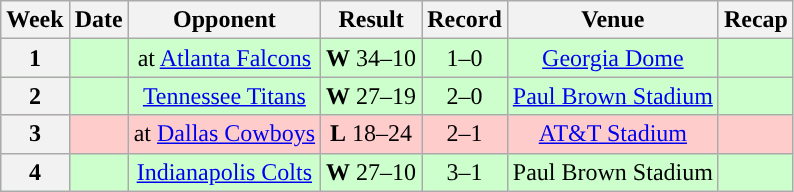<table class="wikitable" style="text-align:center">
<tr>
<th>Week</th>
<th>Date</th>
<th>Opponent</th>
<th>Result</th>
<th>Record</th>
<th>Venue</th>
<th>Recap</th>
</tr>
<tr style="background:#cfc">
<th>1</th>
<td></td>
<td>at <a href='#'>Atlanta Falcons</a></td>
<td><strong>W</strong> 34–10</td>
<td>1–0</td>
<td><a href='#'>Georgia Dome</a></td>
<td></td>
</tr>
<tr style="background:#cfc">
<th>2</th>
<td></td>
<td><a href='#'>Tennessee Titans</a></td>
<td><strong>W</strong> 27–19</td>
<td>2–0</td>
<td><a href='#'>Paul Brown Stadium</a></td>
<td></td>
</tr>
<tr style="background:#fcc">
<th>3</th>
<td></td>
<td>at <a href='#'>Dallas Cowboys</a></td>
<td><strong>L</strong> 18–24</td>
<td>2–1</td>
<td><a href='#'>AT&T Stadium</a></td>
<td></td>
</tr>
<tr style="background:#cfc">
<th>4</th>
<td></td>
<td><a href='#'>Indianapolis Colts</a></td>
<td><strong>W</strong> 27–10</td>
<td>3–1</td>
<td>Paul Brown Stadium</td>
<td></td>
</tr>
</table>
